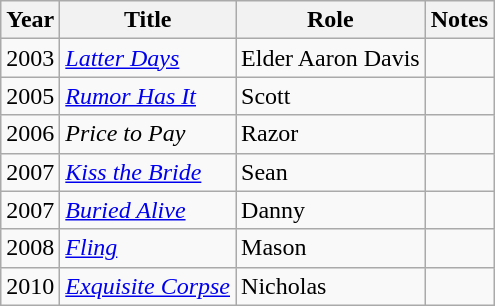<table class="wikitable sortable">
<tr>
<th>Year</th>
<th>Title</th>
<th>Role</th>
<th>Notes</th>
</tr>
<tr>
<td>2003</td>
<td><em><a href='#'>Latter Days</a></em></td>
<td>Elder Aaron Davis</td>
<td></td>
</tr>
<tr>
<td>2005</td>
<td><a href='#'><em>Rumor Has It</em></a></td>
<td>Scott</td>
<td></td>
</tr>
<tr>
<td>2006</td>
<td><em>Price to Pay</em></td>
<td>Razor</td>
<td></td>
</tr>
<tr>
<td>2007</td>
<td><a href='#'><em>Kiss the Bride</em></a></td>
<td>Sean</td>
<td></td>
</tr>
<tr>
<td>2007</td>
<td><a href='#'><em>Buried Alive</em></a></td>
<td>Danny</td>
<td></td>
</tr>
<tr>
<td>2008</td>
<td><a href='#'><em>Fling</em></a></td>
<td>Mason</td>
<td></td>
</tr>
<tr>
<td>2010</td>
<td><a href='#'><em>Exquisite Corpse</em></a></td>
<td>Nicholas</td>
<td></td>
</tr>
</table>
